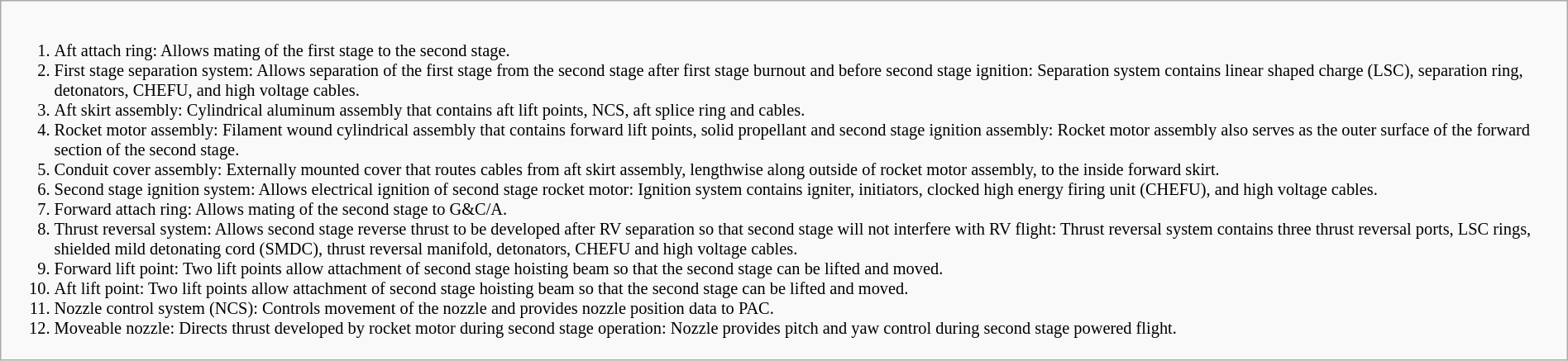<table class="wikitable" style="font-size: 85%; margin:auto;">
<tr>
<td><br><ol><li>Aft attach ring: Allows mating of the first stage to the second stage.</li><li>First stage separation system: Allows separation of the first stage from the second stage after first stage burnout and before second stage ignition: Separation system contains linear shaped charge (LSC), separation ring, detonators, CHEFU, and high voltage cables.</li><li>Aft skirt assembly: Cylindrical aluminum assembly that contains aft lift points, NCS, aft splice ring and cables.</li><li>Rocket motor assembly: Filament wound cylindrical assembly that contains forward lift points, solid propellant and second stage ignition assembly: Rocket motor assembly also serves as the outer surface of the forward section of the second stage.</li><li>Conduit cover assembly: Externally mounted cover that routes cables from aft skirt assembly, lengthwise along outside of rocket motor assembly, to the inside forward skirt.</li><li>Second stage ignition system: Allows electrical ignition of second stage rocket motor: Ignition system contains igniter, initiators, clocked high energy firing unit (CHEFU), and high voltage cables.</li><li>Forward attach ring: Allows mating of the second stage to G&C/A.</li><li>Thrust reversal system: Allows second stage reverse thrust to be developed after RV separation so that second stage will not interfere with RV flight: Thrust reversal system contains three thrust reversal ports, LSC rings, shielded mild detonating cord (SMDC), thrust reversal manifold, detonators, CHEFU and high voltage cables.</li><li>Forward lift point: Two lift points allow attachment of second stage hoisting beam so that the second stage can be lifted and moved.</li><li>Aft lift point: Two lift points allow attachment of second stage hoisting beam so that the second stage can be lifted and moved.</li><li>Nozzle control system (NCS): Controls movement of the nozzle and provides nozzle position data to PAC.</li><li>Moveable nozzle: Directs thrust developed by rocket motor during second stage operation: Nozzle provides pitch and yaw control during second stage powered flight.</li></ol></td>
</tr>
</table>
